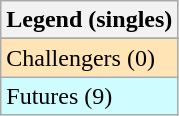<table class="wikitable">
<tr>
<th>Legend (singles)</th>
</tr>
<tr bgcolor="#e5d1cb">
</tr>
<tr bgcolor="moccasin">
<td>Challengers (0)</td>
</tr>
<tr bgcolor="CFFCFF">
<td>Futures (9)</td>
</tr>
</table>
